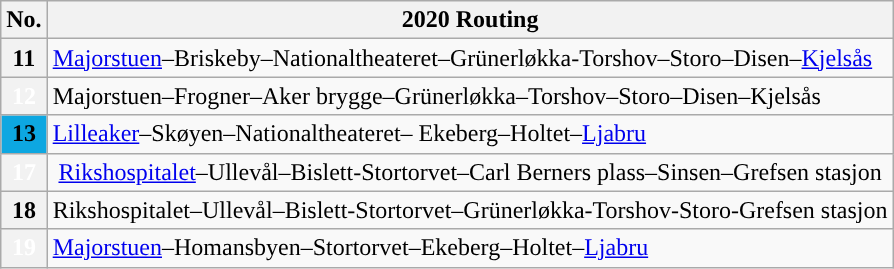<table class="wikitable">
<tr>
<th>No.</th>
<th>2020 Routing</th>
</tr>
<tr>
<th style="color:black; background-color:#">11</th>
<td><a href='#'>Majorstuen</a>–Briskeby–Nationaltheateret–Grünerløkka-Torshov–Storo–Disen–<a href='#'>Kjelsås</a></td>
</tr>
<tr>
<th style="color:white; background-color:#">12</th>
<td>Majorstuen–Frogner–Aker brygge–Grünerløkka–Torshov–Storo–Disen–Kjelsås</td>
</tr>
<tr>
<th style="color:black; background-color:#0da7e1">13</th>
<td><a href='#'>Lilleaker</a>–Skøyen–Nationaltheateret– Ekeberg–Holtet–<a href='#'>Ljabru</a></td>
</tr>
<tr>
<th style="color:white; background-color:#">17</th>
<td colspan="2" align="center"><a href='#'>Rikshospitalet</a>–Ullevål–Bislett-Stortorvet–Carl Berners plass–Sinsen–Grefsen stasjon</td>
</tr>
<tr>
<th style="background-color:#">18</th>
<td colspan="2" align="center">Rikshospitalet–Ullevål–Bislett-Stortorvet–Grünerløkka-Torshov-Storo-Grefsen stasjon</td>
</tr>
<tr>
<th style="color:white; background-color:#">19</th>
<td><a href='#'>Majorstuen</a>–Homansbyen–Stortorvet–Ekeberg–Holtet–<a href='#'>Ljabru</a></td>
</tr>
</table>
